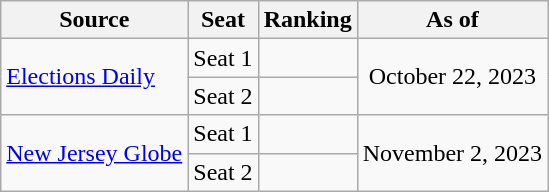<table class="wikitable" style="text-align:center">
<tr>
<th>Source</th>
<th>Seat</th>
<th>Ranking</th>
<th>As of</th>
</tr>
<tr>
<td align=left rowspan="2"><a href='#'>Elections Daily</a></td>
<td>Seat 1</td>
<td></td>
<td rowspan="2">October 22, 2023</td>
</tr>
<tr>
<td>Seat 2</td>
<td></td>
</tr>
<tr>
<td align=left rowspan="2"><a href='#'>New Jersey Globe</a></td>
<td>Seat 1</td>
<td></td>
<td rowspan="2">November 2, 2023</td>
</tr>
<tr>
<td>Seat 2</td>
<td></td>
</tr>
</table>
